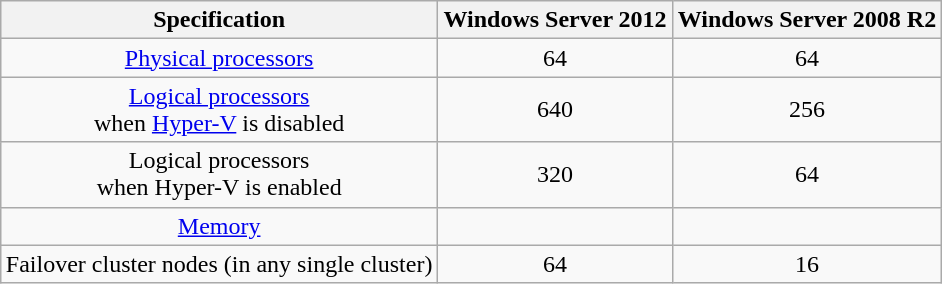<table class="wikitable" style="margin:auto; text-align:center;">
<tr>
<th>Specification</th>
<th>Windows Server 2012</th>
<th>Windows Server 2008 R2</th>
</tr>
<tr>
<td><a href='#'>Physical processors</a></td>
<td>64</td>
<td>64</td>
</tr>
<tr>
<td><a href='#'>Logical processors</a><br>when <a href='#'>Hyper-V</a> is disabled</td>
<td>640</td>
<td>256</td>
</tr>
<tr>
<td>Logical processors<br>when Hyper-V is enabled</td>
<td>320</td>
<td>64</td>
</tr>
<tr>
<td><a href='#'>Memory</a></td>
<td></td>
<td></td>
</tr>
<tr>
<td>Failover cluster nodes (in any single cluster)</td>
<td>64</td>
<td>16</td>
</tr>
</table>
